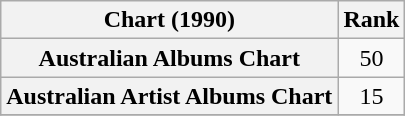<table class="wikitable sortable plainrowheaders" style="text-align:center">
<tr>
<th scope="col">Chart (1990)</th>
<th scope="col">Rank</th>
</tr>
<tr>
<th scope="row">Australian Albums Chart</th>
<td>50</td>
</tr>
<tr>
<th scope="row">Australian Artist Albums Chart</th>
<td>15</td>
</tr>
<tr>
</tr>
</table>
